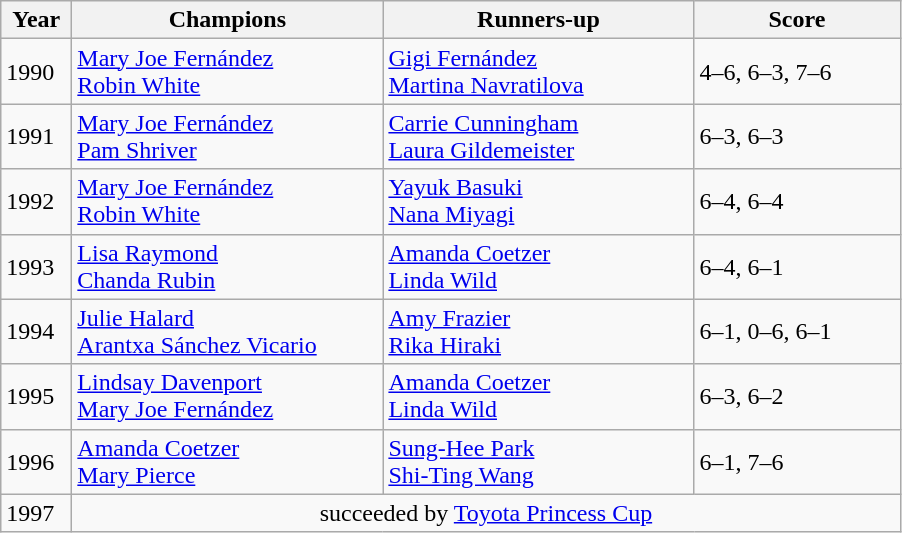<table class="wikitable">
<tr>
<th style="width:40px">Year</th>
<th style="width:200px">Champions</th>
<th style="width:200px">Runners-up</th>
<th style="width:130px" class="unsortable">Score</th>
</tr>
<tr>
<td>1990</td>
<td> <a href='#'>Mary Joe Fernández</a> <br>  <a href='#'>Robin White</a></td>
<td> <a href='#'>Gigi Fernández</a> <br>  <a href='#'>Martina Navratilova</a></td>
<td>4–6, 6–3, 7–6</td>
</tr>
<tr>
<td>1991</td>
<td> <a href='#'>Mary Joe Fernández</a> <br>  <a href='#'>Pam Shriver</a></td>
<td> <a href='#'>Carrie Cunningham</a> <br>  <a href='#'>Laura Gildemeister</a></td>
<td>6–3, 6–3</td>
</tr>
<tr>
<td>1992</td>
<td> <a href='#'>Mary Joe Fernández</a> <br>  <a href='#'>Robin White</a></td>
<td> <a href='#'>Yayuk Basuki</a> <br>  <a href='#'>Nana Miyagi</a></td>
<td>6–4, 6–4</td>
</tr>
<tr>
<td>1993</td>
<td> <a href='#'>Lisa Raymond</a> <br>  <a href='#'>Chanda Rubin</a></td>
<td> <a href='#'>Amanda Coetzer</a> <br>  <a href='#'>Linda Wild</a></td>
<td>6–4, 6–1</td>
</tr>
<tr>
<td>1994</td>
<td> <a href='#'>Julie Halard</a> <br>  <a href='#'>Arantxa Sánchez Vicario</a></td>
<td> <a href='#'>Amy Frazier</a> <br>  <a href='#'>Rika Hiraki</a></td>
<td>6–1, 0–6, 6–1</td>
</tr>
<tr>
<td>1995</td>
<td> <a href='#'>Lindsay Davenport</a> <br>  <a href='#'>Mary Joe Fernández</a></td>
<td> <a href='#'>Amanda Coetzer</a> <br>  <a href='#'>Linda Wild</a></td>
<td>6–3, 6–2</td>
</tr>
<tr>
<td>1996</td>
<td> <a href='#'>Amanda Coetzer</a> <br>  <a href='#'>Mary Pierce</a></td>
<td> <a href='#'>Sung-Hee Park</a> <br>  <a href='#'>Shi-Ting Wang</a></td>
<td>6–1, 7–6</td>
</tr>
<tr>
<td>1997</td>
<td colspan="3" align="center">succeeded by <a href='#'>Toyota Princess Cup</a></td>
</tr>
</table>
